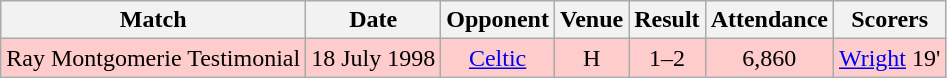<table class="wikitable" style="font-size:100%; text-align:center">
<tr>
<th>Match</th>
<th>Date</th>
<th>Opponent</th>
<th>Venue</th>
<th>Result</th>
<th>Attendance</th>
<th>Scorers</th>
</tr>
<tr style="background: #FFCCCC;">
<td>Ray Montgomerie Testimonial</td>
<td>18 July 1998</td>
<td><a href='#'>Celtic</a></td>
<td>H</td>
<td>1–2</td>
<td>6,860</td>
<td><a href='#'>Wright</a> 19'</td>
</tr>
</table>
